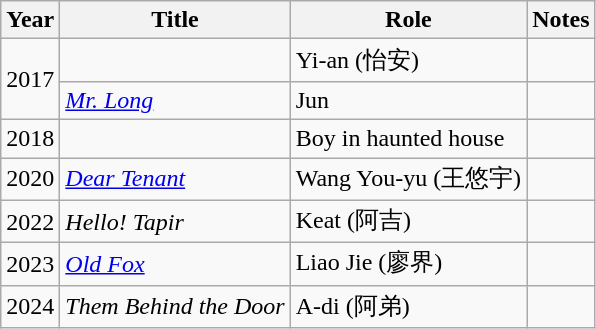<table class="wikitable">
<tr>
<th>Year</th>
<th>Title</th>
<th>Role</th>
<th>Notes</th>
</tr>
<tr>
<td rowspan="2">2017</td>
<td><em></em></td>
<td>Yi-an (怡安)</td>
<td></td>
</tr>
<tr>
<td><em><a href='#'>Mr. Long</a></em></td>
<td>Jun</td>
<td></td>
</tr>
<tr>
<td>2018</td>
<td><em></em></td>
<td>Boy in haunted house</td>
<td></td>
</tr>
<tr>
<td>2020</td>
<td><em><a href='#'>Dear Tenant</a></em></td>
<td>Wang You-yu (王悠宇)</td>
<td></td>
</tr>
<tr>
<td>2022</td>
<td><em>Hello! Tapir</em></td>
<td>Keat (阿吉)</td>
<td></td>
</tr>
<tr>
<td>2023</td>
<td><em><a href='#'>Old Fox</a></em></td>
<td>Liao Jie (廖界)</td>
<td></td>
</tr>
<tr>
<td>2024</td>
<td><em>Them Behind the Door</em></td>
<td>A-di (阿弟)</td>
<td></td>
</tr>
</table>
